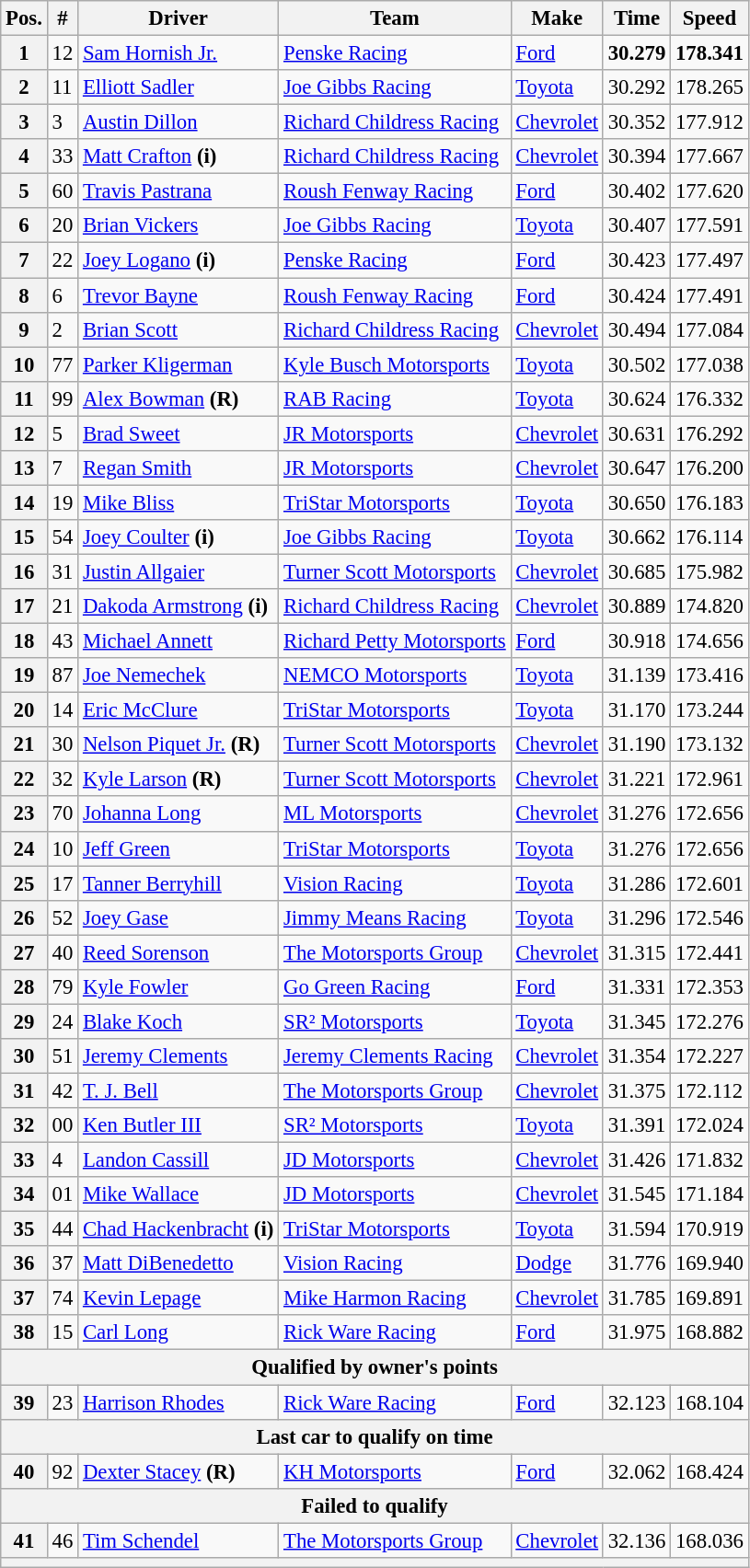<table class="wikitable" style="font-size:95%">
<tr>
<th>Pos.</th>
<th>#</th>
<th>Driver</th>
<th>Team</th>
<th>Make</th>
<th>Time</th>
<th>Speed</th>
</tr>
<tr>
<th>1</th>
<td>12</td>
<td><a href='#'>Sam Hornish Jr.</a></td>
<td><a href='#'>Penske Racing</a></td>
<td><a href='#'>Ford</a></td>
<td><strong>30.279</strong></td>
<td><strong>178.341</strong></td>
</tr>
<tr>
<th>2</th>
<td>11</td>
<td><a href='#'>Elliott Sadler</a></td>
<td><a href='#'>Joe Gibbs Racing</a></td>
<td><a href='#'>Toyota</a></td>
<td>30.292</td>
<td>178.265</td>
</tr>
<tr>
<th>3</th>
<td>3</td>
<td><a href='#'>Austin Dillon</a></td>
<td><a href='#'>Richard Childress Racing</a></td>
<td><a href='#'>Chevrolet</a></td>
<td>30.352</td>
<td>177.912</td>
</tr>
<tr>
<th>4</th>
<td>33</td>
<td><a href='#'>Matt Crafton</a> <strong>(i)</strong></td>
<td><a href='#'>Richard Childress Racing</a></td>
<td><a href='#'>Chevrolet</a></td>
<td>30.394</td>
<td>177.667</td>
</tr>
<tr>
<th>5</th>
<td>60</td>
<td><a href='#'>Travis Pastrana</a></td>
<td><a href='#'>Roush Fenway Racing</a></td>
<td><a href='#'>Ford</a></td>
<td>30.402</td>
<td>177.620</td>
</tr>
<tr>
<th>6</th>
<td>20</td>
<td><a href='#'>Brian Vickers</a></td>
<td><a href='#'>Joe Gibbs Racing</a></td>
<td><a href='#'>Toyota</a></td>
<td>30.407</td>
<td>177.591</td>
</tr>
<tr>
<th>7</th>
<td>22</td>
<td><a href='#'>Joey Logano</a> <strong>(i)</strong></td>
<td><a href='#'>Penske Racing</a></td>
<td><a href='#'>Ford</a></td>
<td>30.423</td>
<td>177.497</td>
</tr>
<tr>
<th>8</th>
<td>6</td>
<td><a href='#'>Trevor Bayne</a></td>
<td><a href='#'>Roush Fenway Racing</a></td>
<td><a href='#'>Ford</a></td>
<td>30.424</td>
<td>177.491</td>
</tr>
<tr>
<th>9</th>
<td>2</td>
<td><a href='#'>Brian Scott</a></td>
<td><a href='#'>Richard Childress Racing</a></td>
<td><a href='#'>Chevrolet</a></td>
<td>30.494</td>
<td>177.084</td>
</tr>
<tr>
<th>10</th>
<td>77</td>
<td><a href='#'>Parker Kligerman</a></td>
<td><a href='#'>Kyle Busch Motorsports</a></td>
<td><a href='#'>Toyota</a></td>
<td>30.502</td>
<td>177.038</td>
</tr>
<tr>
<th>11</th>
<td>99</td>
<td><a href='#'>Alex Bowman</a> <strong>(R)</strong></td>
<td><a href='#'>RAB Racing</a></td>
<td><a href='#'>Toyota</a></td>
<td>30.624</td>
<td>176.332</td>
</tr>
<tr>
<th>12</th>
<td>5</td>
<td><a href='#'>Brad Sweet</a></td>
<td><a href='#'>JR Motorsports</a></td>
<td><a href='#'>Chevrolet</a></td>
<td>30.631</td>
<td>176.292</td>
</tr>
<tr>
<th>13</th>
<td>7</td>
<td><a href='#'>Regan Smith</a></td>
<td><a href='#'>JR Motorsports</a></td>
<td><a href='#'>Chevrolet</a></td>
<td>30.647</td>
<td>176.200</td>
</tr>
<tr>
<th>14</th>
<td>19</td>
<td><a href='#'>Mike Bliss</a></td>
<td><a href='#'>TriStar Motorsports</a></td>
<td><a href='#'>Toyota</a></td>
<td>30.650</td>
<td>176.183</td>
</tr>
<tr>
<th>15</th>
<td>54</td>
<td><a href='#'>Joey Coulter</a> <strong>(i)</strong></td>
<td><a href='#'>Joe Gibbs Racing</a></td>
<td><a href='#'>Toyota</a></td>
<td>30.662</td>
<td>176.114</td>
</tr>
<tr>
<th>16</th>
<td>31</td>
<td><a href='#'>Justin Allgaier</a></td>
<td><a href='#'>Turner Scott Motorsports</a></td>
<td><a href='#'>Chevrolet</a></td>
<td>30.685</td>
<td>175.982</td>
</tr>
<tr>
<th>17</th>
<td>21</td>
<td><a href='#'>Dakoda Armstrong</a> <strong>(i)</strong></td>
<td><a href='#'>Richard Childress Racing</a></td>
<td><a href='#'>Chevrolet</a></td>
<td>30.889</td>
<td>174.820</td>
</tr>
<tr>
<th>18</th>
<td>43</td>
<td><a href='#'>Michael Annett</a></td>
<td><a href='#'>Richard Petty Motorsports</a></td>
<td><a href='#'>Ford</a></td>
<td>30.918</td>
<td>174.656</td>
</tr>
<tr>
<th>19</th>
<td>87</td>
<td><a href='#'>Joe Nemechek</a></td>
<td><a href='#'>NEMCO Motorsports</a></td>
<td><a href='#'>Toyota</a></td>
<td>31.139</td>
<td>173.416</td>
</tr>
<tr>
<th>20</th>
<td>14</td>
<td><a href='#'>Eric McClure</a></td>
<td><a href='#'>TriStar Motorsports</a></td>
<td><a href='#'>Toyota</a></td>
<td>31.170</td>
<td>173.244</td>
</tr>
<tr>
<th>21</th>
<td>30</td>
<td><a href='#'>Nelson Piquet Jr.</a> <strong>(R)</strong></td>
<td><a href='#'>Turner Scott Motorsports</a></td>
<td><a href='#'>Chevrolet</a></td>
<td>31.190</td>
<td>173.132</td>
</tr>
<tr>
<th>22</th>
<td>32</td>
<td><a href='#'>Kyle Larson</a> <strong>(R)</strong></td>
<td><a href='#'>Turner Scott Motorsports</a></td>
<td><a href='#'>Chevrolet</a></td>
<td>31.221</td>
<td>172.961</td>
</tr>
<tr>
<th>23</th>
<td>70</td>
<td><a href='#'>Johanna Long</a></td>
<td><a href='#'>ML Motorsports</a></td>
<td><a href='#'>Chevrolet</a></td>
<td>31.276</td>
<td>172.656</td>
</tr>
<tr>
<th>24</th>
<td>10</td>
<td><a href='#'>Jeff Green</a></td>
<td><a href='#'>TriStar Motorsports</a></td>
<td><a href='#'>Toyota</a></td>
<td>31.276</td>
<td>172.656</td>
</tr>
<tr>
<th>25</th>
<td>17</td>
<td><a href='#'>Tanner Berryhill</a></td>
<td><a href='#'>Vision Racing</a></td>
<td><a href='#'>Toyota</a></td>
<td>31.286</td>
<td>172.601</td>
</tr>
<tr>
<th>26</th>
<td>52</td>
<td><a href='#'>Joey Gase</a></td>
<td><a href='#'>Jimmy Means Racing</a></td>
<td><a href='#'>Toyota</a></td>
<td>31.296</td>
<td>172.546</td>
</tr>
<tr>
<th>27</th>
<td>40</td>
<td><a href='#'>Reed Sorenson</a></td>
<td><a href='#'>The Motorsports Group</a></td>
<td><a href='#'>Chevrolet</a></td>
<td>31.315</td>
<td>172.441</td>
</tr>
<tr>
<th>28</th>
<td>79</td>
<td><a href='#'>Kyle Fowler</a></td>
<td><a href='#'>Go Green Racing</a></td>
<td><a href='#'>Ford</a></td>
<td>31.331</td>
<td>172.353</td>
</tr>
<tr>
<th>29</th>
<td>24</td>
<td><a href='#'>Blake Koch</a></td>
<td><a href='#'>SR² Motorsports</a></td>
<td><a href='#'>Toyota</a></td>
<td>31.345</td>
<td>172.276</td>
</tr>
<tr>
<th>30</th>
<td>51</td>
<td><a href='#'>Jeremy Clements</a></td>
<td><a href='#'>Jeremy Clements Racing</a></td>
<td><a href='#'>Chevrolet</a></td>
<td>31.354</td>
<td>172.227</td>
</tr>
<tr>
<th>31</th>
<td>42</td>
<td><a href='#'>T. J. Bell</a></td>
<td><a href='#'>The Motorsports Group</a></td>
<td><a href='#'>Chevrolet</a></td>
<td>31.375</td>
<td>172.112</td>
</tr>
<tr>
<th>32</th>
<td>00</td>
<td><a href='#'>Ken Butler III</a></td>
<td><a href='#'>SR² Motorsports</a></td>
<td><a href='#'>Toyota</a></td>
<td>31.391</td>
<td>172.024</td>
</tr>
<tr>
<th>33</th>
<td>4</td>
<td><a href='#'>Landon Cassill</a></td>
<td><a href='#'>JD Motorsports</a></td>
<td><a href='#'>Chevrolet</a></td>
<td>31.426</td>
<td>171.832</td>
</tr>
<tr>
<th>34</th>
<td>01</td>
<td><a href='#'>Mike Wallace</a></td>
<td><a href='#'>JD Motorsports</a></td>
<td><a href='#'>Chevrolet</a></td>
<td>31.545</td>
<td>171.184</td>
</tr>
<tr>
<th>35</th>
<td>44</td>
<td><a href='#'>Chad Hackenbracht</a> <strong>(i)</strong></td>
<td><a href='#'>TriStar Motorsports</a></td>
<td><a href='#'>Toyota</a></td>
<td>31.594</td>
<td>170.919</td>
</tr>
<tr>
<th>36</th>
<td>37</td>
<td><a href='#'>Matt DiBenedetto</a></td>
<td><a href='#'>Vision Racing</a></td>
<td><a href='#'>Dodge</a></td>
<td>31.776</td>
<td>169.940</td>
</tr>
<tr>
<th>37</th>
<td>74</td>
<td><a href='#'>Kevin Lepage</a></td>
<td><a href='#'>Mike Harmon Racing</a></td>
<td><a href='#'>Chevrolet</a></td>
<td>31.785</td>
<td>169.891</td>
</tr>
<tr>
<th>38</th>
<td>15</td>
<td><a href='#'>Carl Long</a></td>
<td><a href='#'>Rick Ware Racing</a></td>
<td><a href='#'>Ford</a></td>
<td>31.975</td>
<td>168.882</td>
</tr>
<tr>
<th colspan="7">Qualified by owner's points</th>
</tr>
<tr>
<th>39</th>
<td>23</td>
<td><a href='#'>Harrison Rhodes</a></td>
<td><a href='#'>Rick Ware Racing</a></td>
<td><a href='#'>Ford</a></td>
<td>32.123</td>
<td>168.104</td>
</tr>
<tr>
<th colspan="7">Last car to qualify on time</th>
</tr>
<tr>
<th>40</th>
<td>92</td>
<td><a href='#'>Dexter Stacey</a> <strong>(R)</strong></td>
<td><a href='#'>KH Motorsports</a></td>
<td><a href='#'>Ford</a></td>
<td>32.062</td>
<td>168.424</td>
</tr>
<tr>
<th colspan="7">Failed to qualify</th>
</tr>
<tr>
<th>41</th>
<td>46</td>
<td><a href='#'>Tim Schendel</a></td>
<td><a href='#'>The Motorsports Group</a></td>
<td><a href='#'>Chevrolet</a></td>
<td>32.136</td>
<td>168.036</td>
</tr>
<tr>
<th colspan="7"></th>
</tr>
</table>
